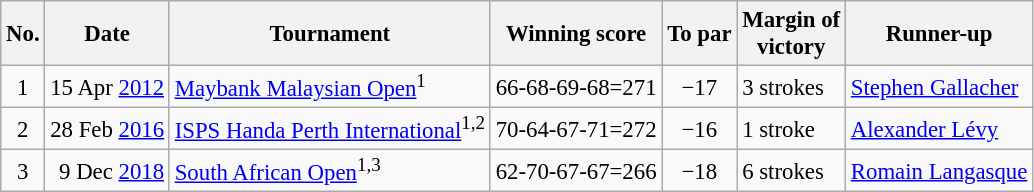<table class="wikitable" style="font-size:95%;">
<tr>
<th>No.</th>
<th>Date</th>
<th>Tournament</th>
<th>Winning score</th>
<th>To par</th>
<th>Margin of<br>victory</th>
<th>Runner-up</th>
</tr>
<tr>
<td align=center>1</td>
<td align=right>15 Apr <a href='#'>2012</a></td>
<td><a href='#'>Maybank Malaysian Open</a><sup>1</sup></td>
<td>66-68-69-68=271</td>
<td align=center>−17</td>
<td>3 strokes</td>
<td> <a href='#'>Stephen Gallacher</a></td>
</tr>
<tr>
<td align=center>2</td>
<td align=right>28 Feb <a href='#'>2016</a></td>
<td><a href='#'>ISPS Handa Perth International</a><sup>1,2</sup></td>
<td>70-64-67-71=272</td>
<td align=center>−16</td>
<td>1 stroke</td>
<td> <a href='#'>Alexander Lévy</a></td>
</tr>
<tr>
<td align=center>3</td>
<td align=right>9 Dec <a href='#'>2018</a></td>
<td><a href='#'>South African Open</a><sup>1,3</sup></td>
<td>62-70-67-67=266</td>
<td align=center>−18</td>
<td>6 strokes</td>
<td> <a href='#'>Romain Langasque</a></td>
</tr>
</table>
